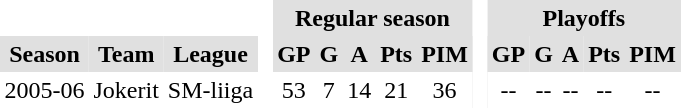<table BORDER="0" CELLPADDING="3" CELLSPACING="0" ID="Table3">
<tr bgcolor="#e0e0e0">
<th colspan="3" bgcolor="#ffffff"> </th>
<th rowspan="99" bgcolor="#ffffff"> </th>
<th colspan="5">Regular season</th>
<th rowspan="99" bgcolor="#ffffff"> </th>
<th colspan="5">Playoffs</th>
</tr>
<tr bgcolor="#e0e0e0">
<th>Season</th>
<th>Team</th>
<th>League</th>
<th>GP</th>
<th>G</th>
<th>A</th>
<th>Pts</th>
<th>PIM</th>
<th>GP</th>
<th>G</th>
<th>A</th>
<th>Pts</th>
<th>PIM</th>
</tr>
<tr ALIGN="center">
<td>2005-06</td>
<td>Jokerit</td>
<td>SM-liiga</td>
<td>53</td>
<td>7</td>
<td>14</td>
<td>21</td>
<td>36</td>
<td>--</td>
<td>--</td>
<td>--</td>
<td>--</td>
<td>--</td>
</tr>
</table>
